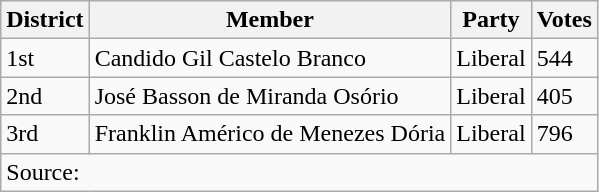<table class="wikitable">
<tr>
<th>District</th>
<th>Member</th>
<th>Party</th>
<th>Votes</th>
</tr>
<tr>
<td>1st</td>
<td>Candido Gil Castelo Branco</td>
<td>Liberal</td>
<td>544</td>
</tr>
<tr>
<td>2nd</td>
<td>José Basson de Miranda Osório</td>
<td>Liberal</td>
<td>405</td>
</tr>
<tr>
<td>3rd</td>
<td>Franklin Américo de Menezes Dória</td>
<td>Liberal</td>
<td>796</td>
</tr>
<tr>
<td colspan="4">Source: </td>
</tr>
</table>
